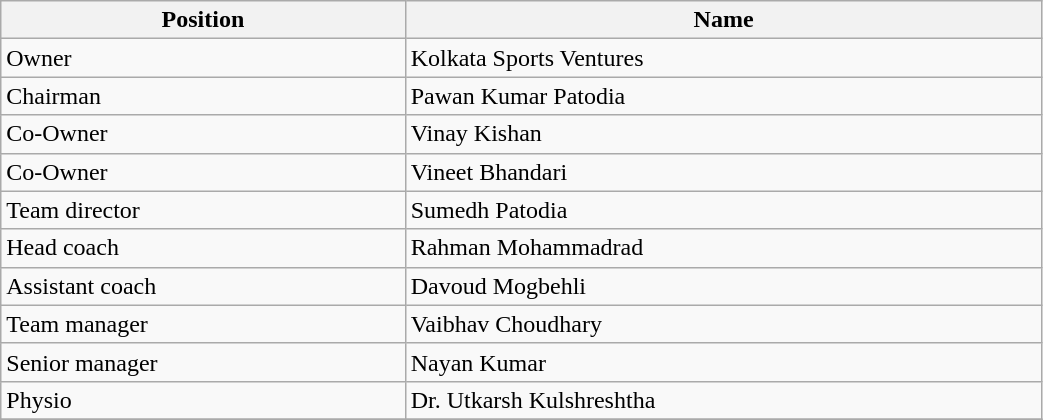<table class="wikitable"  style="font-size:100%; width:55%;">
<tr>
<th style=" text-align:center;">Position</th>
<th style=" text-align:center;">Name</th>
</tr>
<tr>
<td>Owner</td>
<td> Kolkata Sports Ventures</td>
</tr>
<tr>
<td>Chairman</td>
<td> Pawan Kumar Patodia</td>
</tr>
<tr>
<td>Co-Owner</td>
<td> Vinay Kishan</td>
</tr>
<tr>
<td>Co-Owner</td>
<td> Vineet Bhandari</td>
</tr>
<tr>
<td>Team director</td>
<td> Sumedh Patodia</td>
</tr>
<tr>
<td>Head coach</td>
<td>Rahman Mohammadrad</td>
</tr>
<tr>
<td>Assistant coach</td>
<td>Davoud Mogbehli</td>
</tr>
<tr>
<td>Team manager</td>
<td> Vaibhav Choudhary</td>
</tr>
<tr>
<td>Senior manager</td>
<td> Nayan Kumar</td>
</tr>
<tr>
<td>Physio</td>
<td> Dr. Utkarsh Kulshreshtha</td>
</tr>
<tr>
</tr>
</table>
